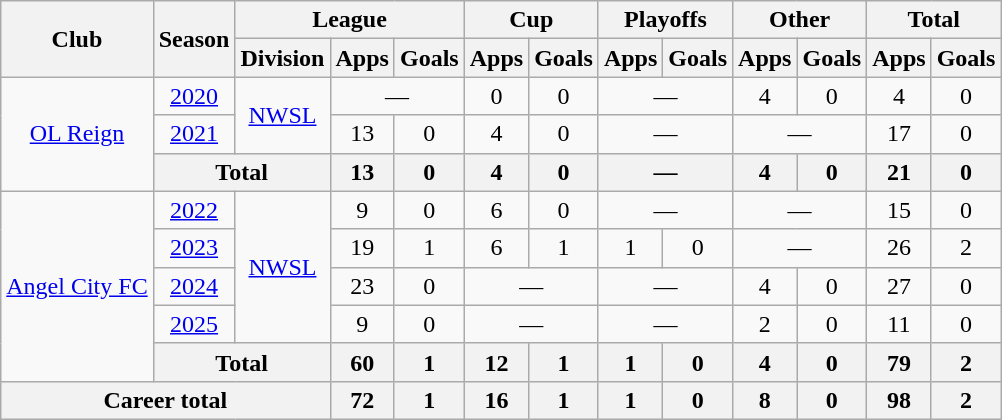<table class="wikitable" style="text-align: center;">
<tr>
<th rowspan="2">Club</th>
<th rowspan="2">Season</th>
<th colspan="3">League</th>
<th colspan="2">Cup</th>
<th colspan="2">Playoffs</th>
<th colspan="2">Other</th>
<th colspan="2">Total</th>
</tr>
<tr>
<th>Division</th>
<th>Apps</th>
<th>Goals</th>
<th>Apps</th>
<th>Goals</th>
<th>Apps</th>
<th>Goals</th>
<th>Apps</th>
<th>Goals</th>
<th>Apps</th>
<th>Goals</th>
</tr>
<tr>
<td rowspan="3"><a href='#'>OL Reign</a></td>
<td><a href='#'>2020</a></td>
<td rowspan="2"><a href='#'>NWSL</a></td>
<td colspan="2">—</td>
<td>0</td>
<td>0</td>
<td colspan="2">—</td>
<td>4</td>
<td>0</td>
<td>4</td>
<td>0</td>
</tr>
<tr>
<td><a href='#'>2021</a></td>
<td>13</td>
<td>0</td>
<td>4</td>
<td>0</td>
<td colspan="2">—</td>
<td colspan="2">—</td>
<td>17</td>
<td>0</td>
</tr>
<tr>
<th colspan="2">Total</th>
<th>13</th>
<th>0</th>
<th>4</th>
<th>0</th>
<th colspan="2">—</th>
<th>4</th>
<th>0</th>
<th>21</th>
<th>0</th>
</tr>
<tr>
<td rowspan="5"><a href='#'>Angel City FC</a></td>
<td><a href='#'>2022</a></td>
<td rowspan="4"><a href='#'>NWSL</a></td>
<td>9</td>
<td>0</td>
<td>6</td>
<td>0</td>
<td colspan="2">—</td>
<td colspan="2">—</td>
<td>15</td>
<td>0</td>
</tr>
<tr>
<td><a href='#'>2023</a></td>
<td>19</td>
<td>1</td>
<td>6</td>
<td>1</td>
<td>1</td>
<td>0</td>
<td colspan="2">—</td>
<td>26</td>
<td>2</td>
</tr>
<tr>
<td><a href='#'>2024</a></td>
<td>23</td>
<td>0</td>
<td colspan="2">—</td>
<td colspan="2">—</td>
<td>4</td>
<td>0</td>
<td>27</td>
<td>0</td>
</tr>
<tr>
<td><a href='#'>2025</a></td>
<td>9</td>
<td>0</td>
<td colspan="2">—</td>
<td colspan="2">—</td>
<td>2</td>
<td>0</td>
<td>11</td>
<td>0</td>
</tr>
<tr>
<th colspan="2">Total</th>
<th>60</th>
<th>1</th>
<th>12</th>
<th>1</th>
<th>1</th>
<th>0</th>
<th>4</th>
<th>0</th>
<th>79</th>
<th>2</th>
</tr>
<tr>
<th colspan="3">Career total</th>
<th>72</th>
<th>1</th>
<th>16</th>
<th>1</th>
<th>1</th>
<th>0</th>
<th>8</th>
<th>0</th>
<th>98</th>
<th>2</th>
</tr>
</table>
